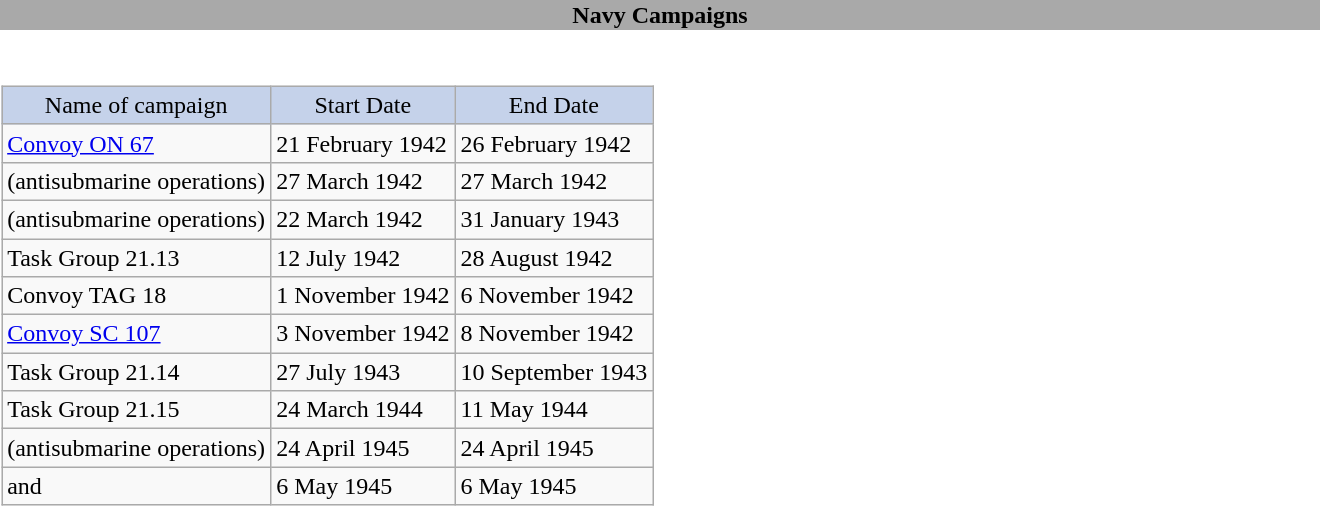<table class="toccolours"  style="width:70%; clear:both; margin:1.5em auto; text-align:center;">
<tr>
<th colspan="7" style="background:darkGrey;"><span>Navy Campaigns </span></th>
</tr>
<tr valign="top">
<td><br><table class="wikitable">
<tr style="background:#c5d2ea; text-align:center;">
<td>Name of campaign</td>
<td>Start Date</td>
<td>End Date</td>
</tr>
<tr style="text-align:left;">
<td><a href='#'>Convoy ON 67</a></td>
<td>21 February 1942</td>
<td>26 February 1942</td>
</tr>
<tr align=left>
<td> (antisubmarine operations)</td>
<td>27 March 1942</td>
<td>27 March 1942</td>
</tr>
<tr align=left>
<td> (antisubmarine operations)</td>
<td>22 March 1942</td>
<td>31 January 1943</td>
</tr>
<tr align=left>
<td>Task Group 21.13</td>
<td>12 July 1942</td>
<td>28 August 1942</td>
</tr>
<tr align=left>
<td>Convoy TAG 18</td>
<td>1 November 1942</td>
<td>6 November 1942</td>
</tr>
<tr align=left>
<td><a href='#'>Convoy SC 107</a></td>
<td>3 November 1942</td>
<td>8 November 1942</td>
</tr>
<tr align=left>
<td>Task Group 21.14</td>
<td>27 July 1943</td>
<td>10 September 1943</td>
</tr>
<tr align=left>
<td>Task Group 21.15</td>
<td>24 March 1944</td>
<td>11 May 1944</td>
</tr>
<tr align=left>
<td> (antisubmarine operations)</td>
<td>24 April 1945</td>
<td>24 April 1945</td>
</tr>
<tr align=left>
<td> and </td>
<td>6 May 1945</td>
<td>6 May 1945</td>
</tr>
</table>
</td>
</tr>
<tr>
</tr>
</table>
